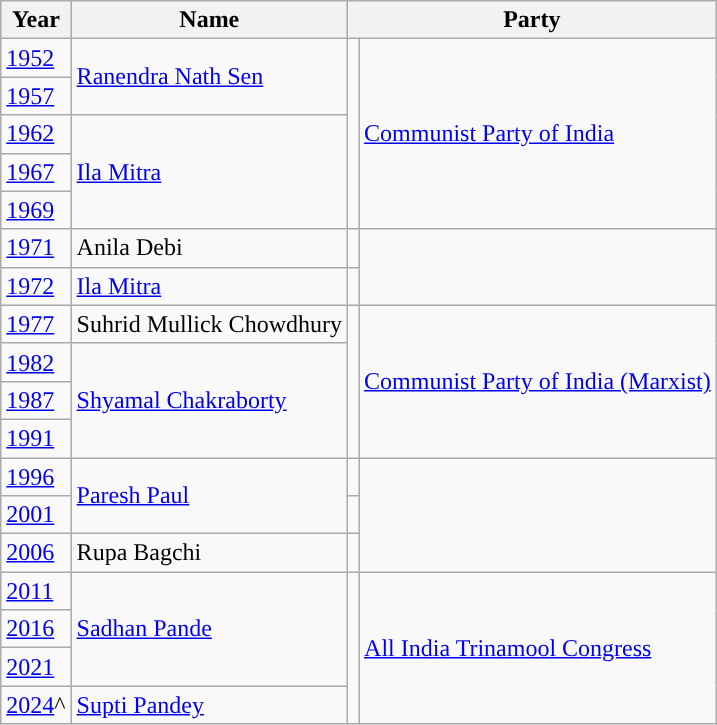<table class="wikitable sortable">
<tr>
<th>Year</th>
<th>Name</th>
<th colspan="2">Party</th>
</tr>
<tr>
<td><a href='#'>1952</a></td>
<td rowspan="2"><a href='#'>Ranendra Nath Sen</a></td>
<td rowspan="5" style="background-color: "></td>
<td rowspan="5"><a href='#'>Communist Party of India</a></td>
</tr>
<tr>
<td><a href='#'>1957</a></td>
</tr>
<tr>
<td><a href='#'>1962</a></td>
<td rowspan="3"><a href='#'>Ila Mitra</a></td>
</tr>
<tr>
<td><a href='#'>1967</a></td>
</tr>
<tr>
<td><a href='#'>1969</a></td>
</tr>
<tr>
<td><a href='#'>1971</a></td>
<td>Anila Debi</td>
<td></td>
</tr>
<tr>
<td><a href='#'>1972</a></td>
<td><a href='#'>Ila Mitra</a></td>
<td></td>
</tr>
<tr>
<td><a href='#'>1977</a></td>
<td>Suhrid Mullick Chowdhury</td>
<td rowspan="4" style="background-color: "></td>
<td rowspan="4"><a href='#'>Communist Party of India (Marxist)</a></td>
</tr>
<tr>
<td><a href='#'>1982</a></td>
<td rowspan="3"><a href='#'>Shyamal Chakraborty</a></td>
</tr>
<tr>
<td><a href='#'>1987</a></td>
</tr>
<tr>
<td><a href='#'>1991</a></td>
</tr>
<tr>
<td><a href='#'>1996</a></td>
<td rowspan="2"><a href='#'>Paresh Paul</a></td>
<td></td>
</tr>
<tr>
<td><a href='#'>2001</a></td>
<td></td>
</tr>
<tr>
<td><a href='#'>2006</a></td>
<td>Rupa Bagchi</td>
<td></td>
</tr>
<tr>
<td><a href='#'>2011</a></td>
<td rowspan="3"><a href='#'>Sadhan Pande</a></td>
<td rowspan="4" style="background-color: "></td>
<td rowspan="4"><a href='#'>All India Trinamool Congress</a></td>
</tr>
<tr>
<td><a href='#'>2016</a></td>
</tr>
<tr>
<td><a href='#'>2021</a></td>
</tr>
<tr>
<td><a href='#'>2024</a>^</td>
<td><a href='#'>Supti Pandey</a></td>
</tr>
</table>
